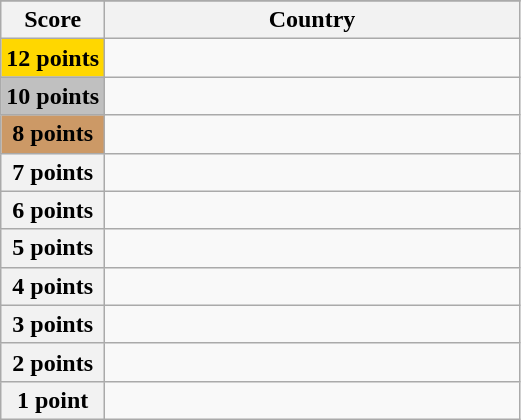<table class="wikitable">
<tr>
</tr>
<tr>
<th scope="col" width="20%">Score</th>
<th scope="col">Country</th>
</tr>
<tr>
<th scope="row" style="background:gold">12 points</th>
<td></td>
</tr>
<tr>
<th scope="row" style="background:silver">10 points</th>
<td></td>
</tr>
<tr>
<th scope="row" style="background:#CC9966">8 points</th>
<td></td>
</tr>
<tr>
<th scope="row">7 points</th>
<td></td>
</tr>
<tr>
<th scope="row">6 points</th>
<td></td>
</tr>
<tr>
<th scope="row">5 points</th>
<td></td>
</tr>
<tr>
<th scope="row">4 points</th>
<td></td>
</tr>
<tr>
<th scope="row">3 points</th>
<td></td>
</tr>
<tr>
<th scope="row">2 points</th>
<td></td>
</tr>
<tr>
<th scope="row">1 point</th>
<td></td>
</tr>
</table>
